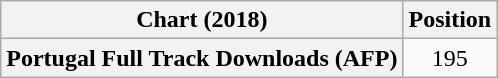<table class="wikitable sortable plainrowheaders" style="text-align:center">
<tr>
<th scope="col">Chart (2018)</th>
<th scope="col">Position</th>
</tr>
<tr>
<th scope="row">Portugal Full Track Downloads (AFP)</th>
<td>195</td>
</tr>
</table>
